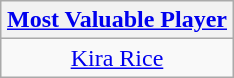<table class=wikitable style="text-align:center; margin:auto">
<tr>
<th><a href='#'>Most Valuable Player</a></th>
</tr>
<tr>
<td> <a href='#'>Kira Rice</a></td>
</tr>
</table>
